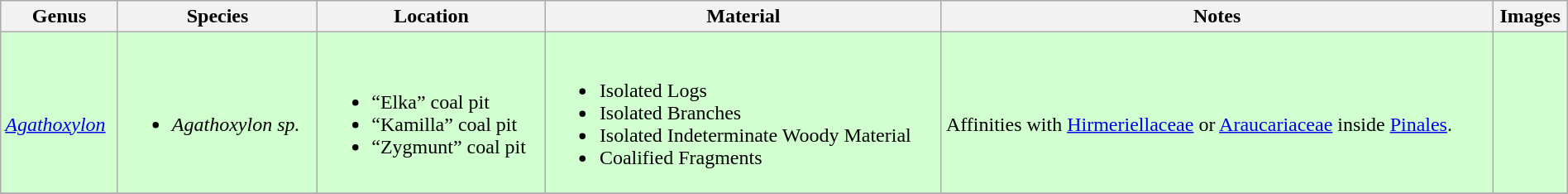<table class="wikitable" align="center" width="100%">
<tr>
<th>Genus</th>
<th>Species</th>
<th>Location</th>
<th>Material</th>
<th>Notes</th>
<th>Images</th>
</tr>
<tr>
<td style="background:#D1FFCF;"><br><em><a href='#'>Agathoxylon</a></em></td>
<td style="background:#D1FFCF;"><br><ul><li><em>Agathoxylon sp.</em></li></ul></td>
<td style="background:#D1FFCF;"><br><ul><li>“Elka” coal pit</li><li>“Kamilla” coal pit</li><li>“Zygmunt” coal pit</li></ul></td>
<td style="background:#D1FFCF;"><br><ul><li>Isolated Logs</li><li>Isolated Branches</li><li>Isolated Indeterminate Woody Material</li><li>Coalified Fragments</li></ul></td>
<td style="background:#D1FFCF;"><br>Affinities with <a href='#'>Hirmeriellaceae</a> or <a href='#'>Araucariaceae</a> inside <a href='#'>Pinales</a>.</td>
<td style="background:#D1FFCF;"><br></td>
</tr>
<tr>
</tr>
</table>
